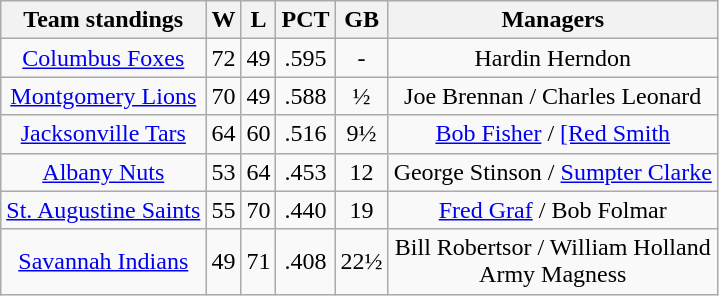<table class="wikitable" style="text-align:center">
<tr>
<th>Team standings</th>
<th>W</th>
<th>L</th>
<th>PCT</th>
<th>GB</th>
<th>Managers</th>
</tr>
<tr>
<td><a href='#'>Columbus Foxes</a></td>
<td>72</td>
<td>49</td>
<td>.595</td>
<td>-</td>
<td>Hardin Herndon</td>
</tr>
<tr>
<td><a href='#'>Montgomery Lions</a></td>
<td>70</td>
<td>49</td>
<td>.588</td>
<td>½</td>
<td>Joe Brennan / Charles Leonard</td>
</tr>
<tr>
<td><a href='#'>Jacksonville Tars</a></td>
<td>64</td>
<td>60</td>
<td>.516</td>
<td>9½</td>
<td><a href='#'>Bob Fisher</a> / <a href='#'>[Red Smith</a></td>
</tr>
<tr>
<td><a href='#'>Albany Nuts</a></td>
<td>53</td>
<td>64</td>
<td>.453</td>
<td>12</td>
<td>George Stinson / <a href='#'>Sumpter Clarke</a></td>
</tr>
<tr>
<td><a href='#'>St. Augustine Saints</a></td>
<td>55</td>
<td>70</td>
<td>.440</td>
<td>19</td>
<td><a href='#'>Fred Graf</a> / Bob Folmar</td>
</tr>
<tr>
<td><a href='#'>Savannah Indians</a></td>
<td>49</td>
<td>71</td>
<td>.408</td>
<td>22½</td>
<td>Bill Robertsor / William Holland  <br> Army Magness</td>
</tr>
</table>
